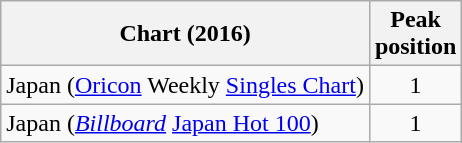<table class="wikitable sortable" border="1">
<tr>
<th>Chart (2016)</th>
<th>Peak<br>position</th>
</tr>
<tr>
<td>Japan (<a href='#'>Oricon</a> Weekly <a href='#'>Singles Chart</a>)</td>
<td style="text-align:center;">1</td>
</tr>
<tr>
<td>Japan (<em><a href='#'>Billboard</a></em> <a href='#'>Japan Hot 100</a>)</td>
<td style="text-align:center;">1</td>
</tr>
</table>
